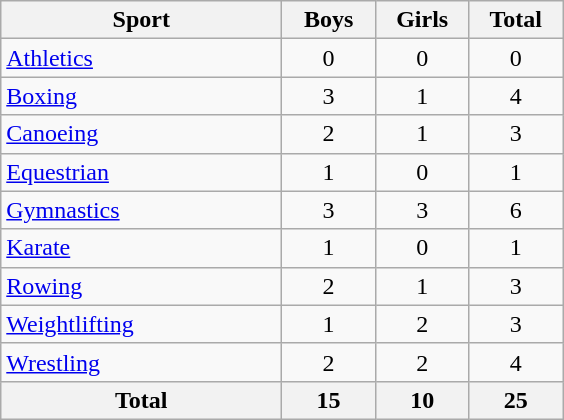<table class="wikitable sortable" style="text-align:center;">
<tr>
<th width=180>Sport</th>
<th width=55>Boys</th>
<th width=55>Girls</th>
<th width=55>Total</th>
</tr>
<tr>
<td align=left><a href='#'>Athletics</a></td>
<td>0</td>
<td>0</td>
<td>0</td>
</tr>
<tr>
<td align=left><a href='#'>Boxing</a></td>
<td>3</td>
<td>1</td>
<td>4</td>
</tr>
<tr>
<td align=left><a href='#'>Canoeing</a></td>
<td>2</td>
<td>1</td>
<td>3</td>
</tr>
<tr>
<td align=left><a href='#'>Equestrian</a></td>
<td>1</td>
<td>0</td>
<td>1</td>
</tr>
<tr>
<td align=left><a href='#'>Gymnastics</a></td>
<td>3</td>
<td>3</td>
<td>6</td>
</tr>
<tr>
<td align=left><a href='#'>Karate</a></td>
<td>1</td>
<td>0</td>
<td>1</td>
</tr>
<tr>
<td align=left><a href='#'>Rowing</a></td>
<td>2</td>
<td>1</td>
<td>3</td>
</tr>
<tr>
<td align=left><a href='#'>Weightlifting</a></td>
<td>1</td>
<td>2</td>
<td>3</td>
</tr>
<tr>
<td align=left><a href='#'>Wrestling</a></td>
<td>2</td>
<td>2</td>
<td>4</td>
</tr>
<tr class="sortbottom">
<th>Total</th>
<th>15</th>
<th>10</th>
<th>25</th>
</tr>
</table>
